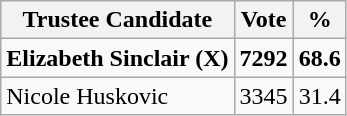<table class="wikitable">
<tr>
<th>Trustee Candidate</th>
<th>Vote</th>
<th>%</th>
</tr>
<tr>
<td><strong>Elizabeth Sinclair (X)</strong></td>
<td><strong>7292</strong></td>
<td><strong>68.6</strong></td>
</tr>
<tr>
<td>Nicole Huskovic</td>
<td>3345</td>
<td>31.4</td>
</tr>
</table>
